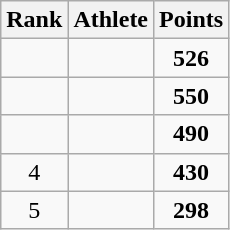<table class=wikitable style="text-align:center;">
<tr>
<th>Rank</th>
<th>Athlete</th>
<th>Points</th>
</tr>
<tr>
<td></td>
<td align=left></td>
<td><strong>526</strong></td>
</tr>
<tr>
<td></td>
<td align=left></td>
<td><strong>550</strong></td>
</tr>
<tr>
<td></td>
<td align=left></td>
<td><strong>490</strong></td>
</tr>
<tr>
<td>4</td>
<td align=left></td>
<td><strong>430</strong></td>
</tr>
<tr>
<td>5</td>
<td align=left></td>
<td><strong>298</strong></td>
</tr>
</table>
